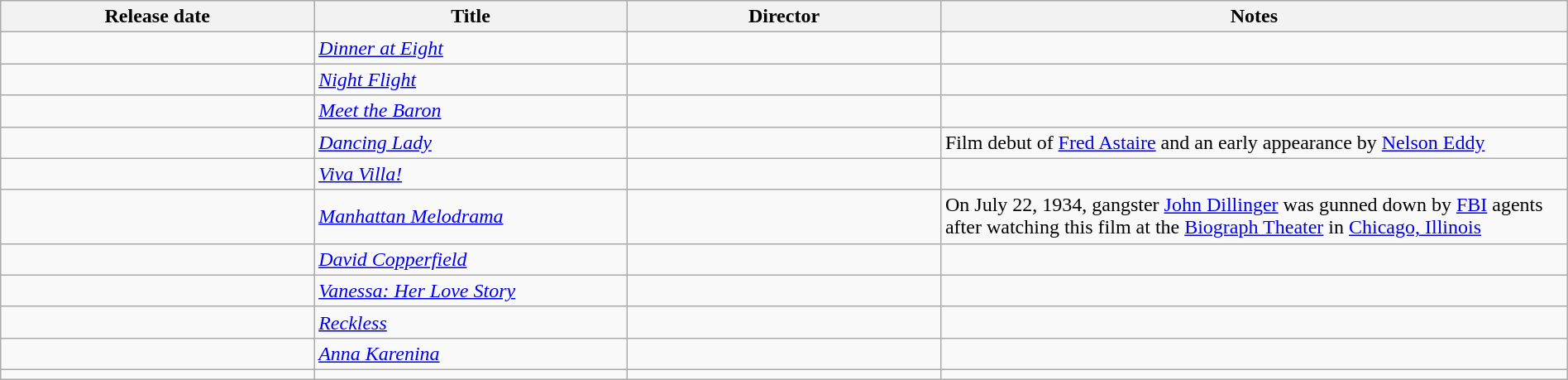<table class="wikitable sortable" width=100%>
<tr>
<th width=20%>Release date</th>
<th width=20%>Title</th>
<th width=20%>Director</th>
<th class=unsortable width=40%>Notes</th>
</tr>
<tr>
<td></td>
<td><em><a href='#'>Dinner at Eight</a></em></td>
<td></td>
<td></td>
</tr>
<tr>
<td></td>
<td><em><a href='#'>Night Flight</a></em></td>
<td></td>
<td></td>
</tr>
<tr>
<td></td>
<td><em><a href='#'>Meet the Baron</a></em></td>
<td></td>
<td></td>
</tr>
<tr>
<td></td>
<td><em><a href='#'>Dancing Lady</a></em></td>
<td></td>
<td>Film debut of <a href='#'>Fred Astaire</a> and an early appearance by <a href='#'>Nelson Eddy</a></td>
</tr>
<tr>
<td></td>
<td><em><a href='#'>Viva Villa!</a></em></td>
<td></td>
<td></td>
</tr>
<tr>
<td></td>
<td><em><a href='#'>Manhattan Melodrama</a></em></td>
<td></td>
<td>On July 22, 1934, gangster <a href='#'>John Dillinger</a> was gunned down by <a href='#'>FBI</a> agents after watching this film at the <a href='#'>Biograph Theater</a> in <a href='#'>Chicago, Illinois</a></td>
</tr>
<tr>
<td></td>
<td><em><a href='#'>David Copperfield</a></em></td>
<td></td>
<td></td>
</tr>
<tr>
<td></td>
<td><em><a href='#'>Vanessa: Her Love Story</a></em></td>
<td></td>
<td></td>
</tr>
<tr>
<td></td>
<td><em><a href='#'>Reckless</a></em></td>
<td></td>
<td></td>
</tr>
<tr>
<td></td>
<td><em><a href='#'>Anna Karenina</a></em></td>
<td></td>
<td></td>
</tr>
<tr>
<td></td>
<td><em></em></td>
<td></td>
<td></td>
</tr>
</table>
